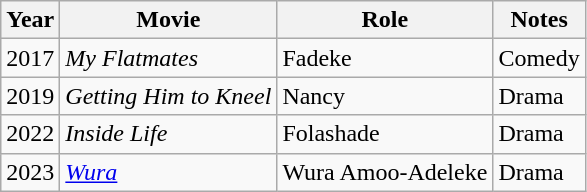<table class="wikitable">
<tr>
<th>Year</th>
<th>Movie</th>
<th>Role</th>
<th>Notes</th>
</tr>
<tr>
<td>2017</td>
<td><em>My Flatmates</em></td>
<td>Fadeke</td>
<td>Comedy</td>
</tr>
<tr>
<td>2019</td>
<td><em>Getting Him to Kneel</em></td>
<td>Nancy</td>
<td>Drama</td>
</tr>
<tr>
<td>2022</td>
<td><em>Inside Life</em></td>
<td>Folashade</td>
<td>Drama</td>
</tr>
<tr>
<td>2023</td>
<td><a href='#'><em>Wura</em></a></td>
<td>Wura Amoo-Adeleke</td>
<td>Drama</td>
</tr>
</table>
